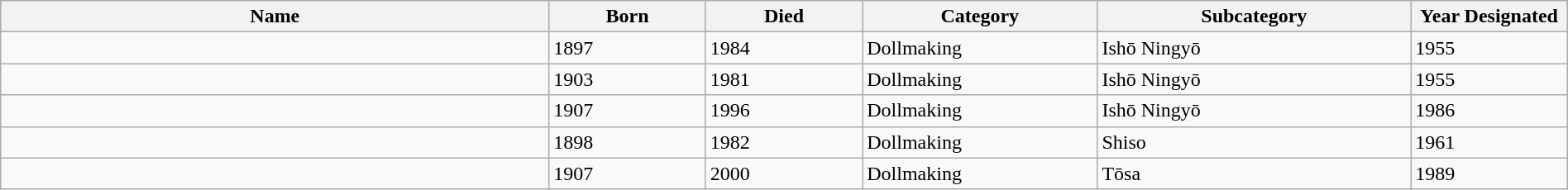<table class="wikitable sortable"  width="100%" style="backgrōnd:#ffffff;">
<tr>
<th width="35%" align="left" style="backgrōnd:#ffdead;">Name</th>
<th width="10%" align="left" style="backgrōnd:#ffdead;">Born</th>
<th width="10%" align="left" style="backgrōnd:#ffdead;">Died</th>
<th width="15%" align="left" style="backgrōnd:#ffdead;">Category</th>
<th width="20%" align="left" style="backgrōnd:#ffdead;">Subcategory</th>
<th width="10%" align="left" style="backgrōnd:#ffdead;">Year Designated</th>
</tr>
<tr>
<td></td>
<td>1897</td>
<td>1984</td>
<td>Dollmaking</td>
<td>Ishō Ningyō</td>
<td>1955</td>
</tr>
<tr>
<td></td>
<td>1903</td>
<td>1981</td>
<td>Dollmaking</td>
<td>Ishō Ningyō</td>
<td>1955</td>
</tr>
<tr>
<td></td>
<td>1907</td>
<td>1996</td>
<td>Dollmaking</td>
<td>Ishō Ningyō</td>
<td>1986</td>
</tr>
<tr>
<td></td>
<td>1898</td>
<td>1982</td>
<td>Dollmaking</td>
<td>Shiso</td>
<td>1961</td>
</tr>
<tr>
<td></td>
<td>1907</td>
<td>2000</td>
<td>Dollmaking</td>
<td>Tōsa</td>
<td>1989</td>
</tr>
</table>
